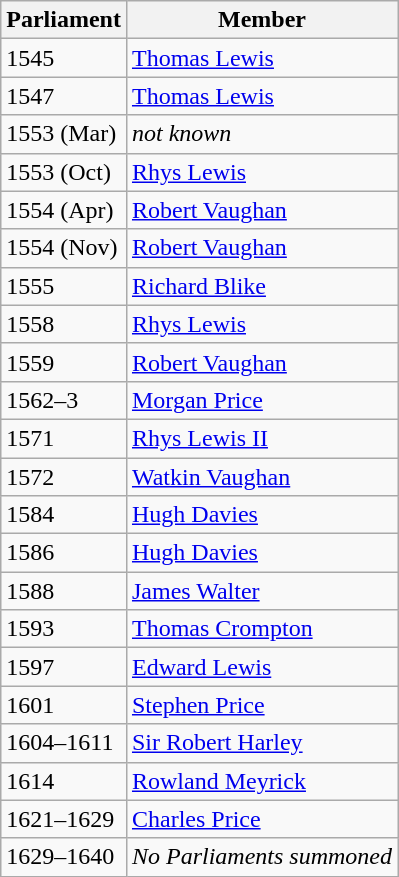<table class="wikitable">
<tr>
<th>Parliament</th>
<th>Member</th>
</tr>
<tr>
<td>1545</td>
<td><a href='#'>Thomas Lewis</a></td>
</tr>
<tr>
<td>1547</td>
<td><a href='#'>Thomas Lewis</a></td>
</tr>
<tr>
<td>1553 (Mar)</td>
<td><em>not known</em></td>
</tr>
<tr>
<td>1553 (Oct)</td>
<td><a href='#'>Rhys Lewis</a></td>
</tr>
<tr>
<td>1554 (Apr)</td>
<td><a href='#'>Robert Vaughan</a></td>
</tr>
<tr>
<td>1554 (Nov)</td>
<td><a href='#'>Robert Vaughan</a></td>
</tr>
<tr>
<td>1555</td>
<td><a href='#'>Richard Blike</a></td>
</tr>
<tr>
<td>1558</td>
<td><a href='#'>Rhys Lewis</a></td>
</tr>
<tr>
<td>1559</td>
<td><a href='#'>Robert Vaughan</a></td>
</tr>
<tr>
<td>1562–3</td>
<td><a href='#'>Morgan Price</a></td>
</tr>
<tr>
<td>1571</td>
<td><a href='#'>Rhys Lewis II</a></td>
</tr>
<tr>
<td>1572</td>
<td><a href='#'>Watkin Vaughan</a></td>
</tr>
<tr>
<td>1584</td>
<td><a href='#'>Hugh Davies</a></td>
</tr>
<tr>
<td>1586</td>
<td><a href='#'>Hugh Davies</a></td>
</tr>
<tr>
<td>1588</td>
<td><a href='#'>James Walter</a></td>
</tr>
<tr>
<td>1593</td>
<td><a href='#'>Thomas Crompton</a></td>
</tr>
<tr>
<td>1597</td>
<td><a href='#'>Edward Lewis</a></td>
</tr>
<tr>
<td>1601</td>
<td><a href='#'>Stephen Price</a></td>
</tr>
<tr>
<td>1604–1611</td>
<td><a href='#'>Sir Robert Harley</a></td>
</tr>
<tr>
<td>1614</td>
<td><a href='#'>Rowland Meyrick</a></td>
</tr>
<tr>
<td>1621–1629</td>
<td><a href='#'>Charles Price</a></td>
</tr>
<tr>
<td>1629–1640</td>
<td><em>No Parliaments summoned</em></td>
</tr>
</table>
